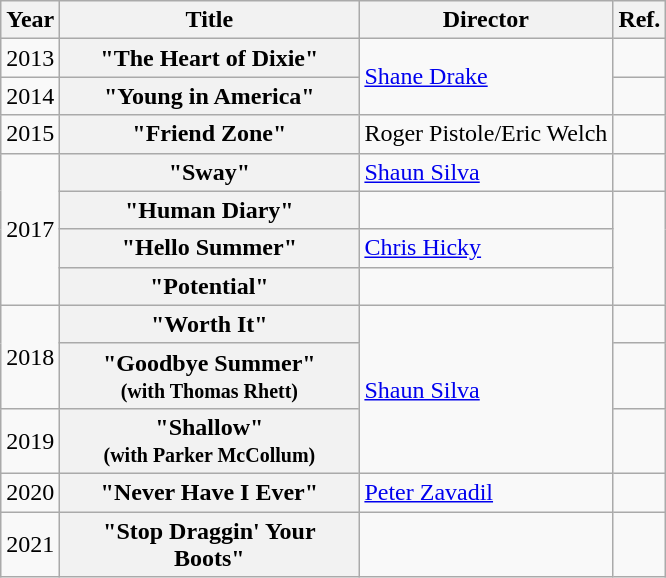<table class="wikitable plainrowheaders">
<tr>
<th>Year</th>
<th style="width:12em;">Title</th>
<th>Director</th>
<th>Ref.</th>
</tr>
<tr>
<td>2013</td>
<th scope="row">"The Heart of Dixie"</th>
<td rowspan="2"><a href='#'>Shane Drake</a></td>
<td></td>
</tr>
<tr>
<td>2014</td>
<th scope="row">"Young in America"</th>
<td></td>
</tr>
<tr>
<td>2015</td>
<th scope="row">"Friend Zone"</th>
<td>Roger Pistole/Eric Welch</td>
<td></td>
</tr>
<tr>
<td rowspan="4">2017</td>
<th scope="row">"Sway"</th>
<td><a href='#'>Shaun Silva</a></td>
<td></td>
</tr>
<tr>
<th scope="row">"Human Diary"</th>
<td></td>
</tr>
<tr>
<th scope="row">"Hello Summer"</th>
<td><a href='#'>Chris Hicky</a></td>
</tr>
<tr>
<th scope="row">"Potential"</th>
<td></td>
</tr>
<tr>
<td rowspan="2">2018</td>
<th scope="row">"Worth It"</th>
<td rowspan="3"><a href='#'>Shaun Silva</a></td>
<td></td>
</tr>
<tr>
<th scope="row">"Goodbye Summer" <br><small>(with Thomas Rhett)</small></th>
<td></td>
</tr>
<tr>
<td>2019</td>
<th scope="row">"Shallow" <br><small>(with Parker McCollum)</small></th>
<td></td>
</tr>
<tr>
<td>2020</td>
<th scope="row">"Never Have I Ever"</th>
<td><a href='#'>Peter Zavadil</a></td>
<td></td>
</tr>
<tr>
<td>2021</td>
<th scope="row">"Stop Draggin' Your Boots"</th>
<td></td>
<td></td>
</tr>
</table>
